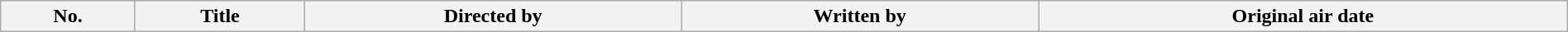<table class="wikitable plainrowheaders" style="width:100%; background:#fff;">
<tr>
<th style="background:#;">No.</th>
<th style="background:#;">Title</th>
<th style="background:#;">Directed by</th>
<th style="background:#;">Written by</th>
<th style="background:#;">Original air date<br>






</th>
</tr>
</table>
